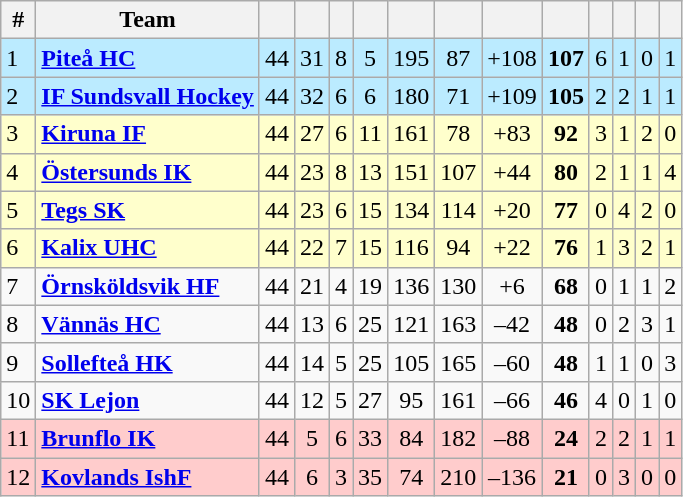<table class="wikitable sortable">
<tr>
<th>#</th>
<th>Team</th>
<th></th>
<th></th>
<th></th>
<th></th>
<th></th>
<th></th>
<th></th>
<th></th>
<th></th>
<th></th>
<th></th>
<th></th>
</tr>
<tr style="background: #BBEBFF;">
<td>1</td>
<td><strong><a href='#'>Piteå HC</a></strong></td>
<td style="text-align: center;">44</td>
<td style="text-align: center;">31</td>
<td style="text-align: center;">8</td>
<td style="text-align: center;">5</td>
<td style="text-align: center;">195</td>
<td style="text-align: center;">87</td>
<td style="text-align: center;">+108</td>
<td style="text-align: center;"><strong>107</strong></td>
<td style="text-align: center;">6</td>
<td style="text-align: center;">1</td>
<td style="text-align: center;">0</td>
<td style="text-align: center;">1</td>
</tr>
<tr style="background: #BBEBFF;">
<td>2</td>
<td><strong><a href='#'>IF Sundsvall Hockey</a></strong></td>
<td style="text-align: center;">44</td>
<td style="text-align: center;">32</td>
<td style="text-align: center;">6</td>
<td style="text-align: center;">6</td>
<td style="text-align: center;">180</td>
<td style="text-align: center;">71</td>
<td style="text-align: center;">+109</td>
<td style="text-align: center;"><strong>105</strong></td>
<td style="text-align: center;">2</td>
<td style="text-align: center;">2</td>
<td style="text-align: center;">1</td>
<td style="text-align: center;">1</td>
</tr>
<tr style="background: #FFFFCC;">
<td>3</td>
<td><strong><a href='#'>Kiruna IF</a></strong></td>
<td style="text-align: center;">44</td>
<td style="text-align: center;">27</td>
<td style="text-align: center;">6</td>
<td style="text-align: center;">11</td>
<td style="text-align: center;">161</td>
<td style="text-align: center;">78</td>
<td style="text-align: center;">+83</td>
<td style="text-align: center;"><strong>92</strong></td>
<td style="text-align: center;">3</td>
<td style="text-align: center;">1</td>
<td style="text-align: center;">2</td>
<td style="text-align: center;">0</td>
</tr>
<tr style="background: #FFFFCC;">
<td>4</td>
<td><strong><a href='#'>Östersunds IK</a></strong></td>
<td style="text-align: center;">44</td>
<td style="text-align: center;">23</td>
<td style="text-align: center;">8</td>
<td style="text-align: center;">13</td>
<td style="text-align: center;">151</td>
<td style="text-align: center;">107</td>
<td style="text-align: center;">+44</td>
<td style="text-align: center;"><strong>80</strong></td>
<td style="text-align: center;">2</td>
<td style="text-align: center;">1</td>
<td style="text-align: center;">1</td>
<td style="text-align: center;">4</td>
</tr>
<tr style="background: #FFFFCC;">
<td>5</td>
<td><strong><a href='#'>Tegs SK</a></strong></td>
<td style="text-align: center;">44</td>
<td style="text-align: center;">23</td>
<td style="text-align: center;">6</td>
<td style="text-align: center;">15</td>
<td style="text-align: center;">134</td>
<td style="text-align: center;">114</td>
<td style="text-align: center;">+20</td>
<td style="text-align: center;"><strong>77</strong></td>
<td style="text-align: center;">0</td>
<td style="text-align: center;">4</td>
<td style="text-align: center;">2</td>
<td style="text-align: center;">0</td>
</tr>
<tr style="background: #FFFFCC;">
<td>6</td>
<td><strong><a href='#'>Kalix UHC</a></strong></td>
<td style="text-align: center;">44</td>
<td style="text-align: center;">22</td>
<td style="text-align: center;">7</td>
<td style="text-align: center;">15</td>
<td style="text-align: center;">116</td>
<td style="text-align: center;">94</td>
<td style="text-align: center;">+22</td>
<td style="text-align: center;"><strong>76</strong></td>
<td style="text-align: center;">1</td>
<td style="text-align: center;">3</td>
<td style="text-align: center;">2</td>
<td style="text-align: center;">1</td>
</tr>
<tr>
<td>7</td>
<td><strong><a href='#'>Örnsköldsvik HF</a></strong></td>
<td style="text-align: center;">44</td>
<td style="text-align: center;">21</td>
<td style="text-align: center;">4</td>
<td style="text-align: center;">19</td>
<td style="text-align: center;">136</td>
<td style="text-align: center;">130</td>
<td style="text-align: center;">+6</td>
<td style="text-align: center;"><strong>68</strong></td>
<td style="text-align: center;">0</td>
<td style="text-align: center;">1</td>
<td style="text-align: center;">1</td>
<td style="text-align: center;">2</td>
</tr>
<tr>
<td>8</td>
<td><strong><a href='#'>Vännäs HC</a></strong></td>
<td style="text-align: center;">44</td>
<td style="text-align: center;">13</td>
<td style="text-align: center;">6</td>
<td style="text-align: center;">25</td>
<td style="text-align: center;">121</td>
<td style="text-align: center;">163</td>
<td style="text-align: center;">–42</td>
<td style="text-align: center;"><strong>48</strong></td>
<td style="text-align: center;">0</td>
<td style="text-align: center;">2</td>
<td style="text-align: center;">3</td>
<td style="text-align: center;">1</td>
</tr>
<tr>
<td>9</td>
<td><strong><a href='#'>Sollefteå HK</a></strong></td>
<td style="text-align: center;">44</td>
<td style="text-align: center;">14</td>
<td style="text-align: center;">5</td>
<td style="text-align: center;">25</td>
<td style="text-align: center;">105</td>
<td style="text-align: center;">165</td>
<td style="text-align: center;">–60</td>
<td style="text-align: center;"><strong>48</strong></td>
<td style="text-align: center;">1</td>
<td style="text-align: center;">1</td>
<td style="text-align: center;">0</td>
<td style="text-align: center;">3</td>
</tr>
<tr>
<td>10</td>
<td><strong><a href='#'>SK Lejon</a></strong></td>
<td style="text-align: center;">44</td>
<td style="text-align: center;">12</td>
<td style="text-align: center;">5</td>
<td style="text-align: center;">27</td>
<td style="text-align: center;">95</td>
<td style="text-align: center;">161</td>
<td style="text-align: center;">–66</td>
<td style="text-align: center;"><strong>46</strong></td>
<td style="text-align: center;">4</td>
<td style="text-align: center;">0</td>
<td style="text-align: center;">1</td>
<td style="text-align: center;">0</td>
</tr>
<tr style="background: #FFCCCC;">
<td>11</td>
<td><strong><a href='#'>Brunflo IK</a></strong></td>
<td style="text-align: center;">44</td>
<td style="text-align: center;">5</td>
<td style="text-align: center;">6</td>
<td style="text-align: center;">33</td>
<td style="text-align: center;">84</td>
<td style="text-align: center;">182</td>
<td style="text-align: center;">–88</td>
<td style="text-align: center;"><strong>24</strong></td>
<td style="text-align: center;">2</td>
<td style="text-align: center;">2</td>
<td style="text-align: center;">1</td>
<td style="text-align: center;">1</td>
</tr>
<tr style="background: #FFCCCC;">
<td>12</td>
<td><strong><a href='#'>Kovlands IshF</a></strong></td>
<td style="text-align: center;">44</td>
<td style="text-align: center;">6</td>
<td style="text-align: center;">3</td>
<td style="text-align: center;">35</td>
<td style="text-align: center;">74</td>
<td style="text-align: center;">210</td>
<td style="text-align: center;">–136</td>
<td style="text-align: center;"><strong>21</strong></td>
<td style="text-align: center;">0</td>
<td style="text-align: center;">3</td>
<td style="text-align: center;">0</td>
<td style="text-align: center;">0</td>
</tr>
</table>
